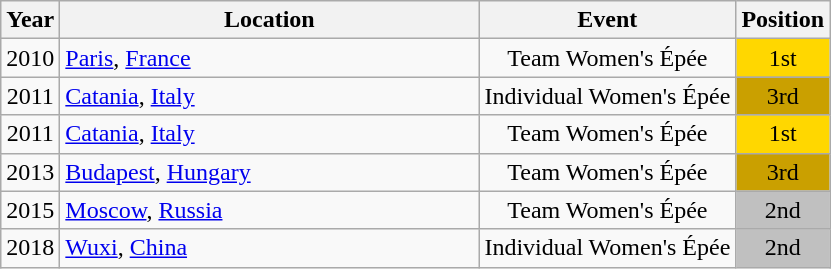<table class="wikitable" style="text-align:center;">
<tr>
<th scope="col">Year</th>
<th scope="col" style="width:17em">Location</th>
<th scope="col">Event</th>
<th scope="col">Position</th>
</tr>
<tr>
<td scope="row">2010</td>
<td style="text-align:left"> <a href='#'>Paris</a>, <a href='#'>France</a></td>
<td>Team Women's Épée</td>
<td bgcolor="gold">1st</td>
</tr>
<tr>
<td scope="row">2011</td>
<td style="text-align:left"> <a href='#'>Catania</a>, <a href='#'>Italy</a></td>
<td>Individual Women's Épée</td>
<td bgcolor="caramel">3rd</td>
</tr>
<tr>
<td scope="row">2011</td>
<td style="text-align:left"> <a href='#'>Catania</a>, <a href='#'>Italy</a></td>
<td>Team Women's Épée</td>
<td bgcolor="gold">1st</td>
</tr>
<tr>
<td scope="row">2013</td>
<td style="text-align:left"> <a href='#'>Budapest</a>, <a href='#'>Hungary</a></td>
<td>Team Women's Épée</td>
<td bgcolor="caramel">3rd</td>
</tr>
<tr>
<td scope="row">2015</td>
<td style="text-align:left"> <a href='#'>Moscow</a>, <a href='#'>Russia</a></td>
<td>Team Women's Épée</td>
<td bgcolor="silver">2nd</td>
</tr>
<tr>
<td scope="row">2018</td>
<td style="text-align:left"> <a href='#'>Wuxi</a>, <a href='#'>China</a></td>
<td>Individual Women's Épée</td>
<td bgcolor="silver">2nd</td>
</tr>
</table>
